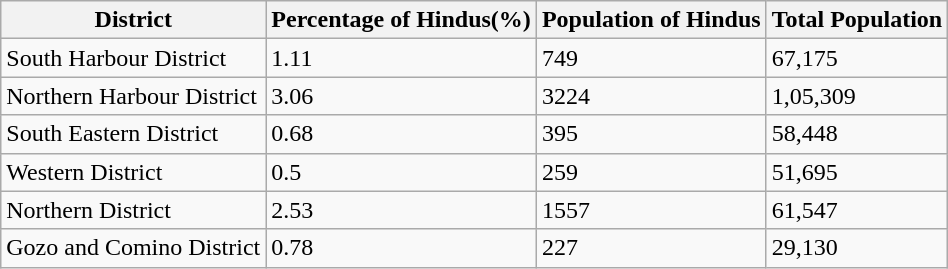<table class="wikitable sortable">
<tr>
<th>District</th>
<th>Percentage of Hindus(%)</th>
<th>Population of Hindus</th>
<th>Total Population</th>
</tr>
<tr>
<td>South Harbour District</td>
<td>1.11</td>
<td>749</td>
<td>67,175</td>
</tr>
<tr>
<td>Northern Harbour District</td>
<td>3.06</td>
<td>3224</td>
<td>1,05,309</td>
</tr>
<tr>
<td>South Eastern District</td>
<td>0.68</td>
<td>395</td>
<td>58,448</td>
</tr>
<tr>
<td>Western District</td>
<td>0.5</td>
<td>259</td>
<td>51,695</td>
</tr>
<tr>
<td>Northern District</td>
<td>2.53</td>
<td>1557</td>
<td>61,547</td>
</tr>
<tr>
<td>Gozo and Comino District</td>
<td>0.78</td>
<td>227</td>
<td>29,130</td>
</tr>
</table>
